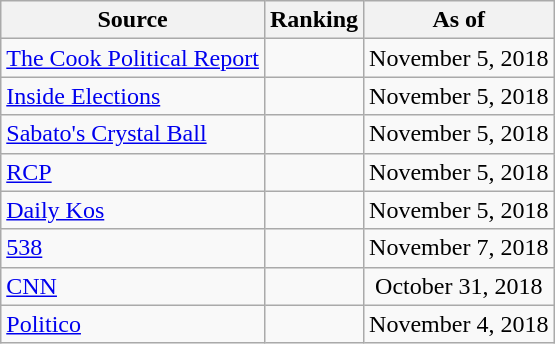<table class="wikitable" style="text-align:center">
<tr>
<th>Source</th>
<th>Ranking</th>
<th>As of</th>
</tr>
<tr>
<td align=left><a href='#'>The Cook Political Report</a></td>
<td></td>
<td>November 5, 2018</td>
</tr>
<tr>
<td align=left><a href='#'>Inside Elections</a></td>
<td></td>
<td>November 5, 2018</td>
</tr>
<tr>
<td align=left><a href='#'>Sabato's Crystal Ball</a></td>
<td></td>
<td>November 5, 2018</td>
</tr>
<tr>
<td align="left"><a href='#'>RCP</a></td>
<td></td>
<td>November 5, 2018</td>
</tr>
<tr>
<td align="left"><a href='#'>Daily Kos</a></td>
<td></td>
<td>November 5, 2018</td>
</tr>
<tr>
<td align="left"><a href='#'>538</a></td>
<td></td>
<td>November 7, 2018</td>
</tr>
<tr>
<td align="left"><a href='#'>CNN</a></td>
<td></td>
<td>October 31, 2018</td>
</tr>
<tr>
<td align="left"><a href='#'>Politico</a></td>
<td></td>
<td>November 4, 2018</td>
</tr>
</table>
